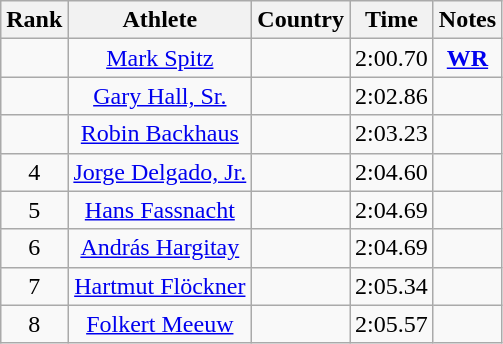<table class="wikitable sortable" style="text-align:center">
<tr>
<th>Rank</th>
<th>Athlete</th>
<th>Country</th>
<th>Time</th>
<th>Notes</th>
</tr>
<tr>
<td></td>
<td><a href='#'>Mark Spitz</a></td>
<td align=left></td>
<td>2:00.70</td>
<td><strong><a href='#'>WR</a></strong></td>
</tr>
<tr>
<td></td>
<td><a href='#'>Gary Hall, Sr.</a></td>
<td align=left></td>
<td>2:02.86</td>
<td><strong>  </strong></td>
</tr>
<tr>
<td></td>
<td><a href='#'>Robin Backhaus</a></td>
<td align=left></td>
<td>2:03.23</td>
<td><strong> </strong></td>
</tr>
<tr>
<td>4</td>
<td><a href='#'>Jorge Delgado, Jr.</a></td>
<td align=left></td>
<td>2:04.60</td>
<td><strong> </strong></td>
</tr>
<tr>
<td>5</td>
<td><a href='#'>Hans Fassnacht</a></td>
<td align=left></td>
<td>2:04.69</td>
<td><strong> </strong></td>
</tr>
<tr>
<td>6</td>
<td><a href='#'>András Hargitay</a></td>
<td align=left></td>
<td>2:04.69</td>
<td><strong> </strong></td>
</tr>
<tr>
<td>7</td>
<td><a href='#'>Hartmut Flöckner</a></td>
<td align=left></td>
<td>2:05.34</td>
<td><strong> </strong></td>
</tr>
<tr>
<td>8</td>
<td><a href='#'>Folkert Meeuw</a></td>
<td align=left></td>
<td>2:05.57</td>
<td><strong> </strong></td>
</tr>
</table>
